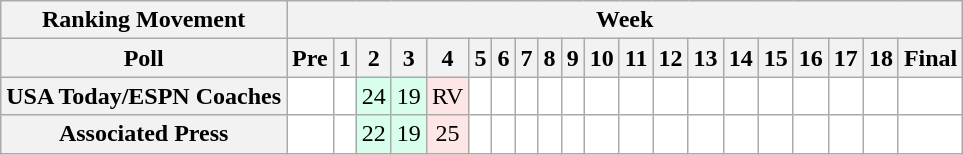<table class="wikitable" style="white-space:nowrap;">
<tr align="center">
<th>Ranking Movement</th>
<th colspan=20>Week</th>
</tr>
<tr>
<th>Poll</th>
<th>Pre</th>
<th>1</th>
<th>2</th>
<th>3</th>
<th>4</th>
<th>5</th>
<th>6</th>
<th>7</th>
<th>8</th>
<th>9</th>
<th>10</th>
<th>11</th>
<th>12</th>
<th>13</th>
<th>14</th>
<th>15</th>
<th>16</th>
<th>17</th>
<th>18</th>
<th>Final</th>
</tr>
<tr style="text-align:center;">
<th>USA Today/ESPN Coaches</th>
<td style="background:#FFF;"></td>
<td style="background:#FFF;"></td>
<td style="background:#D8FFEB;">24</td>
<td style="background:#D8FFEB;">19</td>
<td style="background:#FFE6E6;">RV</td>
<td style="background:#FFF;"></td>
<td style="background:#FFF;"></td>
<td style="background:#FFF;"></td>
<td style="background:#FFF;"></td>
<td style="background:#FFF;"></td>
<td style="background:#FFF;"></td>
<td style="background:#FFF;"></td>
<td style="background:#FFF;"></td>
<td style="background:#FFF;"></td>
<td style="background:#FFF;"></td>
<td style="background:#FFF;"></td>
<td style="background:#FFF;"></td>
<td style="background:#FFF;"></td>
<td style="background:#FFF;"></td>
<td style="background:#FFF;"></td>
</tr>
<tr style="text-align:center;">
<th>Associated Press</th>
<td style="background:#FFF;"></td>
<td style="background:#FFF;"></td>
<td style="background:#D8FFEB;">22</td>
<td style="background:#D8FFEB;">19</td>
<td style="background:#FFE6E6;">25</td>
<td style="background:#FFF;"></td>
<td style="background:#FFF;"></td>
<td style="background:#FFF;"></td>
<td style="background:#FFF;"></td>
<td style="background:#FFF;"></td>
<td style="background:#FFF;"></td>
<td style="background:#FFF;"></td>
<td style="background:#FFF;"></td>
<td style="background:#FFF;"></td>
<td style="background:#FFF;"></td>
<td style="background:#FFF;"></td>
<td style="background:#FFF;"></td>
<td style="background:#FFF;"></td>
<td style="background:#FFF;"></td>
<td style="background:#FFF;"></td>
</tr>
</table>
